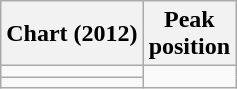<table class="wikitable sortable">
<tr>
<th>Chart (2012)</th>
<th>Peak<br>position</th>
</tr>
<tr>
<td></td>
</tr>
<tr>
<td></td>
</tr>
</table>
